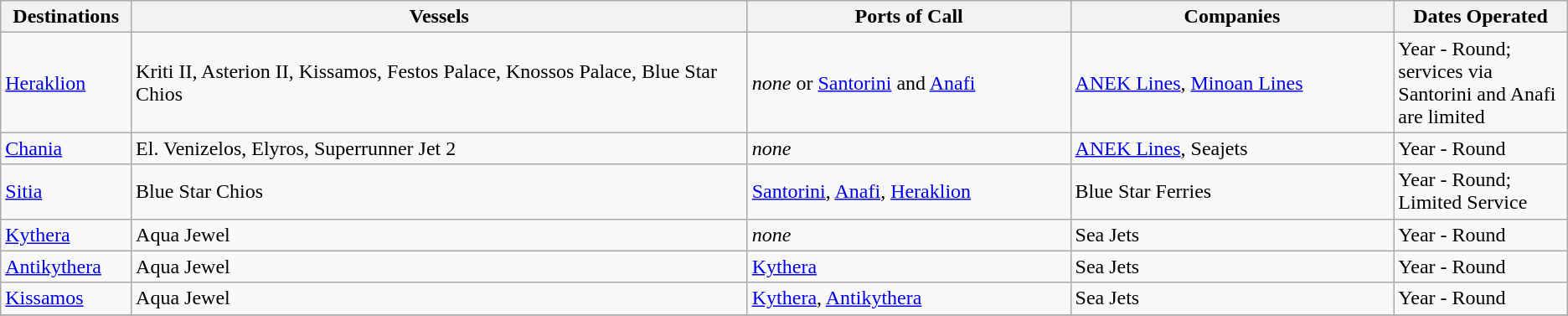<table class="wikitable">
<tr>
<th scope="col" style="width: 100px;">Destinations</th>
<th scope="col" style="width: 600px;">Vessels</th>
<th scope="col" style="width: 300px;">Ports of Call</th>
<th scope="col" style="width: 300px;">Companies</th>
<th scope="col" style="width: 150px;">Dates Operated</th>
</tr>
<tr>
<td><a href='#'>Heraklion</a></td>
<td>Kriti II, Asterion II, Kissamos, Festos Palace, Knossos Palace, Blue Star Chios</td>
<td><em>none</em> or <a href='#'>Santorini</a> and <a href='#'>Anafi</a></td>
<td><a href='#'>ANEK Lines</a>, <a href='#'>Minoan Lines</a></td>
<td>Year - Round; services via Santorini and Anafi are limited</td>
</tr>
<tr>
<td><a href='#'>Chania</a></td>
<td>El. Venizelos, Elyros, Superrunner Jet 2</td>
<td><em>none</em></td>
<td><a href='#'>ANEK Lines</a>, Seajets</td>
<td>Year - Round</td>
</tr>
<tr>
<td><a href='#'>Sitia</a></td>
<td>Blue Star Chios</td>
<td><a href='#'>Santorini</a>, <a href='#'>Anafi</a>, <a href='#'>Heraklion</a></td>
<td>Blue Star Ferries</td>
<td>Year - Round; Limited Service</td>
</tr>
<tr>
<td><a href='#'>Kythera</a></td>
<td>Aqua Jewel</td>
<td><em>none</em></td>
<td>Sea Jets</td>
<td>Year - Round</td>
</tr>
<tr>
<td><a href='#'>Antikythera</a></td>
<td>Aqua Jewel</td>
<td><a href='#'>Kythera</a></td>
<td>Sea Jets</td>
<td>Year - Round</td>
</tr>
<tr>
<td><a href='#'>Kissamos</a></td>
<td>Aqua Jewel</td>
<td><a href='#'>Kythera</a>, <a href='#'>Antikythera</a></td>
<td>Sea Jets</td>
<td>Year - Round</td>
</tr>
<tr>
</tr>
</table>
